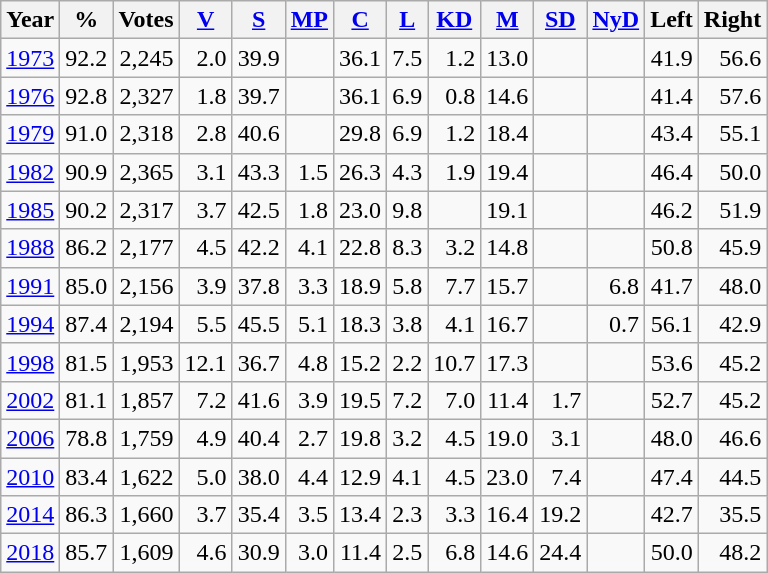<table class="wikitable sortable" style=text-align:right>
<tr>
<th>Year</th>
<th>%</th>
<th>Votes</th>
<th><a href='#'>V</a></th>
<th><a href='#'>S</a></th>
<th><a href='#'>MP</a></th>
<th><a href='#'>C</a></th>
<th><a href='#'>L</a></th>
<th><a href='#'>KD</a></th>
<th><a href='#'>M</a></th>
<th><a href='#'>SD</a></th>
<th><a href='#'>NyD</a></th>
<th>Left</th>
<th>Right</th>
</tr>
<tr>
<td align=left><a href='#'>1973</a></td>
<td>92.2</td>
<td>2,245</td>
<td>2.0</td>
<td>39.9</td>
<td></td>
<td>36.1</td>
<td>7.5</td>
<td>1.2</td>
<td>13.0</td>
<td></td>
<td></td>
<td>41.9</td>
<td>56.6</td>
</tr>
<tr>
<td align=left><a href='#'>1976</a></td>
<td>92.8</td>
<td>2,327</td>
<td>1.8</td>
<td>39.7</td>
<td></td>
<td>36.1</td>
<td>6.9</td>
<td>0.8</td>
<td>14.6</td>
<td></td>
<td></td>
<td>41.4</td>
<td>57.6</td>
</tr>
<tr>
<td align=left><a href='#'>1979</a></td>
<td>91.0</td>
<td>2,318</td>
<td>2.8</td>
<td>40.6</td>
<td></td>
<td>29.8</td>
<td>6.9</td>
<td>1.2</td>
<td>18.4</td>
<td></td>
<td></td>
<td>43.4</td>
<td>55.1</td>
</tr>
<tr>
<td align=left><a href='#'>1982</a></td>
<td>90.9</td>
<td>2,365</td>
<td>3.1</td>
<td>43.3</td>
<td>1.5</td>
<td>26.3</td>
<td>4.3</td>
<td>1.9</td>
<td>19.4</td>
<td></td>
<td></td>
<td>46.4</td>
<td>50.0</td>
</tr>
<tr>
<td align=left><a href='#'>1985</a></td>
<td>90.2</td>
<td>2,317</td>
<td>3.7</td>
<td>42.5</td>
<td>1.8</td>
<td>23.0</td>
<td>9.8</td>
<td></td>
<td>19.1</td>
<td></td>
<td></td>
<td>46.2</td>
<td>51.9</td>
</tr>
<tr>
<td align=left><a href='#'>1988</a></td>
<td>86.2</td>
<td>2,177</td>
<td>4.5</td>
<td>42.2</td>
<td>4.1</td>
<td>22.8</td>
<td>8.3</td>
<td>3.2</td>
<td>14.8</td>
<td></td>
<td></td>
<td>50.8</td>
<td>45.9</td>
</tr>
<tr>
<td align=left><a href='#'>1991</a></td>
<td>85.0</td>
<td>2,156</td>
<td>3.9</td>
<td>37.8</td>
<td>3.3</td>
<td>18.9</td>
<td>5.8</td>
<td>7.7</td>
<td>15.7</td>
<td></td>
<td>6.8</td>
<td>41.7</td>
<td>48.0</td>
</tr>
<tr>
<td align=left><a href='#'>1994</a></td>
<td>87.4</td>
<td>2,194</td>
<td>5.5</td>
<td>45.5</td>
<td>5.1</td>
<td>18.3</td>
<td>3.8</td>
<td>4.1</td>
<td>16.7</td>
<td></td>
<td>0.7</td>
<td>56.1</td>
<td>42.9</td>
</tr>
<tr>
<td align=left><a href='#'>1998</a></td>
<td>81.5</td>
<td>1,953</td>
<td>12.1</td>
<td>36.7</td>
<td>4.8</td>
<td>15.2</td>
<td>2.2</td>
<td>10.7</td>
<td>17.3</td>
<td></td>
<td></td>
<td>53.6</td>
<td>45.2</td>
</tr>
<tr>
<td align=left><a href='#'>2002</a></td>
<td>81.1</td>
<td>1,857</td>
<td>7.2</td>
<td>41.6</td>
<td>3.9</td>
<td>19.5</td>
<td>7.2</td>
<td>7.0</td>
<td>11.4</td>
<td>1.7</td>
<td></td>
<td>52.7</td>
<td>45.2</td>
</tr>
<tr>
<td align=left><a href='#'>2006</a></td>
<td>78.8</td>
<td>1,759</td>
<td>4.9</td>
<td>40.4</td>
<td>2.7</td>
<td>19.8</td>
<td>3.2</td>
<td>4.5</td>
<td>19.0</td>
<td>3.1</td>
<td></td>
<td>48.0</td>
<td>46.6</td>
</tr>
<tr>
<td align=left><a href='#'>2010</a></td>
<td>83.4</td>
<td>1,622</td>
<td>5.0</td>
<td>38.0</td>
<td>4.4</td>
<td>12.9</td>
<td>4.1</td>
<td>4.5</td>
<td>23.0</td>
<td>7.4</td>
<td></td>
<td>47.4</td>
<td>44.5</td>
</tr>
<tr>
<td align=left><a href='#'>2014</a></td>
<td>86.3</td>
<td>1,660</td>
<td>3.7</td>
<td>35.4</td>
<td>3.5</td>
<td>13.4</td>
<td>2.3</td>
<td>3.3</td>
<td>16.4</td>
<td>19.2</td>
<td></td>
<td>42.7</td>
<td>35.5</td>
</tr>
<tr>
<td align=left><a href='#'>2018</a></td>
<td>85.7</td>
<td>1,609</td>
<td>4.6</td>
<td>30.9</td>
<td>3.0</td>
<td>11.4</td>
<td>2.5</td>
<td>6.8</td>
<td>14.6</td>
<td>24.4</td>
<td></td>
<td>50.0</td>
<td>48.2</td>
</tr>
</table>
